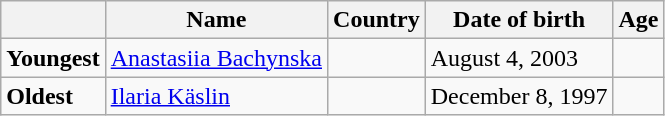<table class="wikitable">
<tr>
<th></th>
<th><strong>Name</strong></th>
<th><strong>Country</strong></th>
<th><strong>Date of birth</strong></th>
<th><strong>Age</strong></th>
</tr>
<tr>
<td><strong>Youngest</strong></td>
<td><a href='#'>Anastasiia Bachynska</a></td>
<td></td>
<td>August 4, 2003</td>
<td></td>
</tr>
<tr>
<td><strong>Oldest</strong></td>
<td><a href='#'>Ilaria Käslin</a></td>
<td></td>
<td>December 8, 1997</td>
<td></td>
</tr>
</table>
